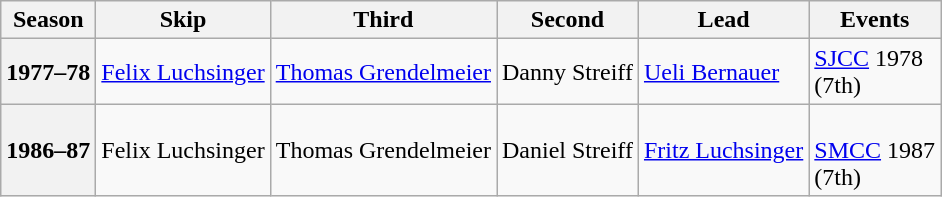<table class="wikitable">
<tr>
<th scope="col">Season</th>
<th scope="col">Skip</th>
<th scope="col">Third</th>
<th scope="col">Second</th>
<th scope="col">Lead</th>
<th scope="col">Events</th>
</tr>
<tr>
<th scope="row">1977–78</th>
<td><a href='#'>Felix Luchsinger</a></td>
<td><a href='#'>Thomas Grendelmeier</a></td>
<td>Danny Streiff</td>
<td><a href='#'>Ueli Bernauer</a></td>
<td><a href='#'>SJCC</a> 1978 <br> (7th)</td>
</tr>
<tr>
<th scope="row">1986–87</th>
<td>Felix Luchsinger</td>
<td>Thomas Grendelmeier</td>
<td>Daniel Streiff</td>
<td><a href='#'>Fritz Luchsinger</a></td>
<td> <br><a href='#'>SMCC</a> 1987 <br> (7th)</td>
</tr>
</table>
